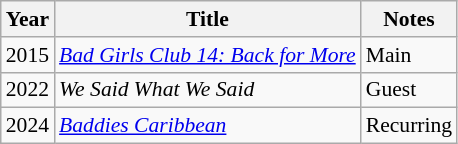<table class="wikitable" style="font-size: 90%">
<tr style="text-align:center;">
<th>Year</th>
<th>Title</th>
<th>Notes</th>
</tr>
<tr>
<td>2015</td>
<td><em><a href='#'>Bad Girls Club 14: Back for More</a></em></td>
<td>Main</td>
</tr>
<tr>
<td>2022</td>
<td><em>We Said What We Said </em></td>
<td>Guest</td>
</tr>
<tr>
<td>2024</td>
<td><em><a href='#'> Baddies Caribbean</a></em></td>
<td>Recurring</td>
</tr>
</table>
